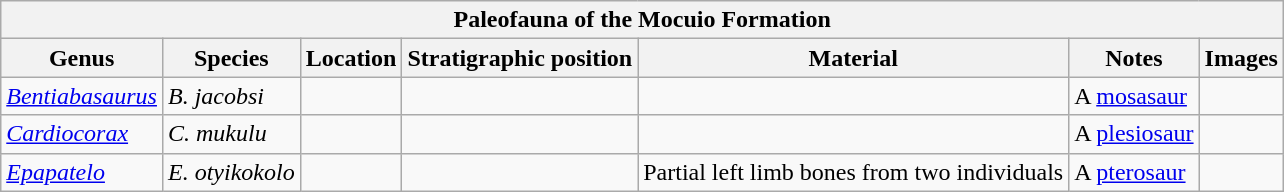<table class="wikitable" align="center">
<tr>
<th colspan="7" align="center">Paleofauna of the Mocuio Formation</th>
</tr>
<tr>
<th>Genus</th>
<th>Species</th>
<th>Location</th>
<th>Stratigraphic position</th>
<th>Material</th>
<th>Notes</th>
<th>Images</th>
</tr>
<tr>
<td><em><a href='#'>Bentiabasaurus</a></em></td>
<td><em>B. jacobsi</em></td>
<td></td>
<td></td>
<td></td>
<td>A <a href='#'>mosasaur</a></td>
<td></td>
</tr>
<tr>
<td><em><a href='#'>Cardiocorax</a></em></td>
<td><em>C. mukulu</em></td>
<td></td>
<td></td>
<td></td>
<td>A <a href='#'>plesiosaur</a></td>
<td></td>
</tr>
<tr>
<td><em><a href='#'>Epapatelo</a></em></td>
<td><em>E. otyikokolo</em></td>
<td></td>
<td></td>
<td>Partial left limb bones from two individuals</td>
<td>A <a href='#'>pterosaur</a></td>
<td></td>
</tr>
</table>
